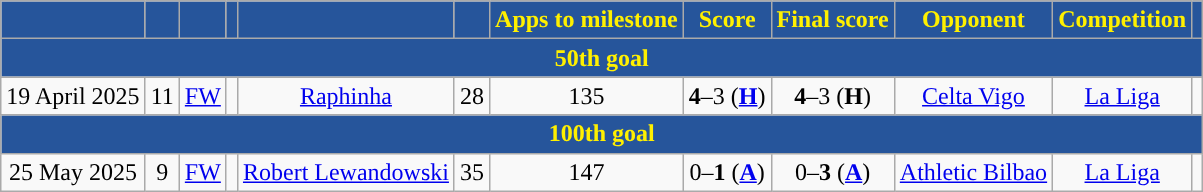<table class="wikitable" style="text-align:center">
<tr>
<th style="background:#26559B;color:#FFF000;"></th>
<th style="background:#26559B;color:#FFF000;"></th>
<th style="background:#26559B;color:#FFF000;"></th>
<th style="background:#26559B;color:#FFF000;"></th>
<th style="background:#26559B;color:#FFF000;"></th>
<th style="background:#26559B;color:#FFF000;"></th>
<th style="background:#26559B;color:#FFF000;">Apps to milestone</th>
<th style="background:#26559B;color:#FFF000;">Score</th>
<th style="background:#26559B;color:#FFF000;">Final score</th>
<th style="background:#26559B;color:#FFF000;">Opponent</th>
<th style="background:#26559B;color:#FFF000;">Competition</th>
<th style="background:#26559B;color:#FFF000;"></th>
</tr>
<tr>
<th colspan=12 style="background:#26559B;color:#FFF000;">50th goal</th>
</tr>
<tr>
<td>19 April 2025</td>
<td>11</td>
<td><a href='#'>FW</a></td>
<td></td>
<td><a href='#'>Raphinha</a></td>
<td>28</td>
<td>135</td>
<td><strong>4</strong>–3 (<a href='#'><strong>H</strong></a>)</td>
<td><strong>4</strong>–3 (<strong>H</strong>)</td>
<td><a href='#'>Celta Vigo</a></td>
<td><a href='#'>La Liga</a></td>
<td></td>
</tr>
<tr>
<th colspan=12 style="background:#26559B;color:#FFF000;">100th goal</th>
</tr>
<tr>
<td>25 May 2025</td>
<td>9</td>
<td><a href='#'>FW</a></td>
<td></td>
<td><a href='#'>Robert Lewandowski</a></td>
<td>35</td>
<td>147</td>
<td>0–<strong>1</strong> (<a href='#'><strong>A</strong></a>)</td>
<td>0–<strong>3</strong> (<a href='#'><strong>A</strong></a>)</td>
<td><a href='#'>Athletic Bilbao</a></td>
<td><a href='#'>La Liga</a></td>
<td></td>
</tr>
</table>
